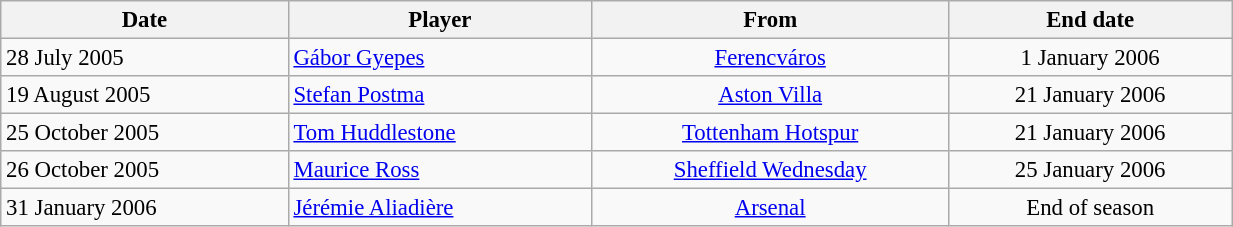<table class="wikitable" style="text-align:center; font-size:95%;width:65%; text-align:left">
<tr>
<th><strong>Date</strong></th>
<th><strong>Player</strong></th>
<th><strong>From</strong></th>
<th><strong>End date</strong></th>
</tr>
<tr --->
<td>28 July 2005</td>
<td> <a href='#'>Gábor Gyepes</a></td>
<td align="center"> <a href='#'>Ferencváros</a></td>
<td align="center">1 January 2006</td>
</tr>
<tr --->
<td>19 August 2005</td>
<td> <a href='#'>Stefan Postma</a></td>
<td align="center"><a href='#'>Aston Villa</a></td>
<td align="center">21 January 2006</td>
</tr>
<tr --->
<td>25 October 2005</td>
<td> <a href='#'>Tom Huddlestone</a></td>
<td align="center"><a href='#'>Tottenham Hotspur</a></td>
<td align="center">21 January 2006</td>
</tr>
<tr --->
<td>26 October 2005</td>
<td> <a href='#'>Maurice Ross</a></td>
<td align="center"><a href='#'>Sheffield Wednesday</a></td>
<td align="center">25 January 2006</td>
</tr>
<tr --->
<td>31 January 2006</td>
<td> <a href='#'>Jérémie Aliadière</a></td>
<td align="center"><a href='#'>Arsenal</a></td>
<td align="center">End of season</td>
</tr>
</table>
